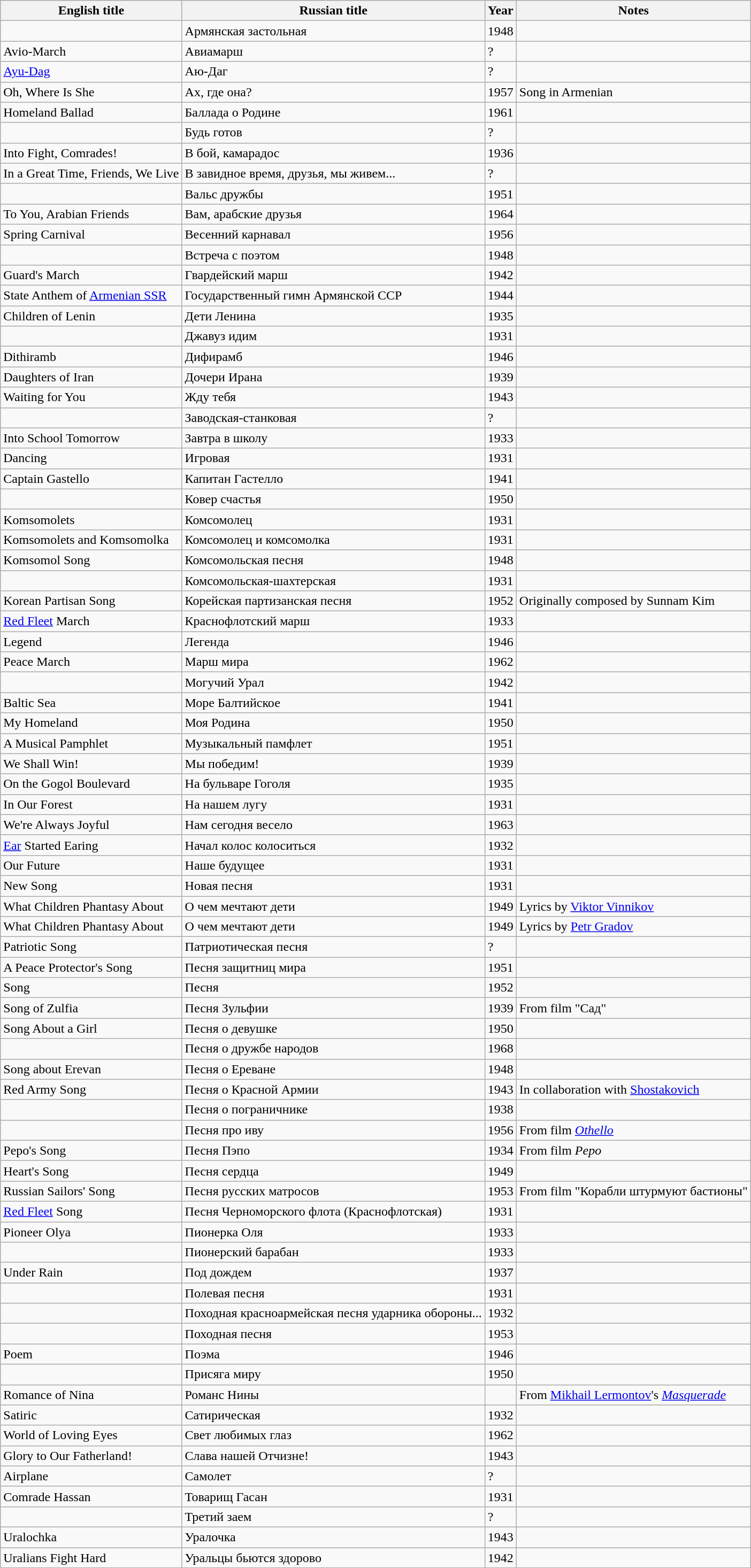<table class="wikitable sortable">
<tr>
<th>English title</th>
<th>Russian title</th>
<th>Year</th>
<th class="unsortable">Notes</th>
</tr>
<tr>
<td></td>
<td>Армянская застольная</td>
<td>1948</td>
<td></td>
</tr>
<tr>
<td>Avio-March</td>
<td>Авиамарш</td>
<td>?</td>
<td></td>
</tr>
<tr>
<td><a href='#'>Ayu-Dag</a></td>
<td>Аю-Даг</td>
<td>?</td>
<td></td>
</tr>
<tr>
<td>Oh, Where Is She</td>
<td>Ах, где она?</td>
<td>1957</td>
<td>Song in Armenian</td>
</tr>
<tr>
<td>Homeland Ballad</td>
<td>Баллада о Родине</td>
<td>1961</td>
<td></td>
</tr>
<tr>
<td></td>
<td>Будь готов</td>
<td>?</td>
<td></td>
</tr>
<tr>
<td>Into Fight, Comrades!</td>
<td>В бой, камарадос</td>
<td>1936</td>
<td></td>
</tr>
<tr>
<td>In a Great Time, Friends, We Live</td>
<td>В завидное время, друзья, мы живем...</td>
<td>?</td>
<td></td>
</tr>
<tr>
<td></td>
<td>Вальс дружбы</td>
<td>1951</td>
<td></td>
</tr>
<tr>
<td>To You, Arabian Friends</td>
<td>Вам, арабские друзья</td>
<td>1964</td>
<td></td>
</tr>
<tr>
<td>Spring Carnival</td>
<td>Весенний карнавал</td>
<td>1956</td>
<td></td>
</tr>
<tr>
<td></td>
<td>Встреча с поэтом</td>
<td>1948</td>
<td></td>
</tr>
<tr>
<td>Guard's March</td>
<td>Гвардейский марш</td>
<td>1942</td>
<td></td>
</tr>
<tr>
<td>State Anthem of <a href='#'>Armenian SSR</a></td>
<td>Государственный гимн Армянской ССР</td>
<td>1944</td>
<td></td>
</tr>
<tr>
<td>Children of Lenin</td>
<td>Дети Ленина</td>
<td>1935</td>
<td></td>
</tr>
<tr>
<td></td>
<td>Джавуз идим</td>
<td>1931</td>
<td></td>
</tr>
<tr>
<td>Dithiramb</td>
<td>Дифирамб</td>
<td>1946</td>
<td></td>
</tr>
<tr>
<td>Daughters of Iran</td>
<td>Дочери Ирана</td>
<td>1939</td>
<td></td>
</tr>
<tr>
<td>Waiting for You</td>
<td>Жду тебя</td>
<td>1943</td>
<td></td>
</tr>
<tr>
<td></td>
<td>Заводская-станковая</td>
<td>?</td>
<td></td>
</tr>
<tr>
<td>Into School Tomorrow</td>
<td>Завтра в школу</td>
<td>1933</td>
<td></td>
</tr>
<tr>
<td>Dancing</td>
<td>Игровая</td>
<td>1931</td>
<td></td>
</tr>
<tr>
<td>Captain Gastello</td>
<td>Капитан Гастелло</td>
<td>1941</td>
<td></td>
</tr>
<tr>
<td></td>
<td>Ковер счастья</td>
<td>1950</td>
<td></td>
</tr>
<tr>
<td>Komsomolets</td>
<td>Комсомолец</td>
<td>1931</td>
<td></td>
</tr>
<tr>
<td>Komsomolets and Komsomolka</td>
<td>Комсомолец и комсомолка</td>
<td>1931</td>
<td></td>
</tr>
<tr>
<td>Komsomol Song</td>
<td>Комсомольская песня</td>
<td>1948</td>
<td></td>
</tr>
<tr>
<td></td>
<td>Комсомольская-шахтерская</td>
<td>1931</td>
<td></td>
</tr>
<tr>
<td>Korean Partisan Song</td>
<td>Корейская партизанская песня</td>
<td>1952</td>
<td>Originally composed by Sunnam Kim</td>
</tr>
<tr>
<td><a href='#'>Red Fleet</a> March</td>
<td>Краснофлотский марш</td>
<td>1933</td>
<td></td>
</tr>
<tr>
<td>Legend</td>
<td>Легенда</td>
<td>1946</td>
<td></td>
</tr>
<tr>
<td>Peace March</td>
<td>Марш мира</td>
<td>1962</td>
<td></td>
</tr>
<tr>
<td></td>
<td>Могучий Урал</td>
<td>1942</td>
<td></td>
</tr>
<tr>
<td>Baltic Sea</td>
<td>Море Балтийское</td>
<td>1941</td>
<td></td>
</tr>
<tr>
<td>My Homeland</td>
<td>Моя Родина</td>
<td>1950</td>
<td></td>
</tr>
<tr>
<td>A Musical Pamphlet</td>
<td>Музыкальный памфлет</td>
<td>1951</td>
<td></td>
</tr>
<tr>
<td>We Shall Win!</td>
<td>Мы победим!</td>
<td>1939</td>
<td></td>
</tr>
<tr>
<td>On the Gogol Boulevard</td>
<td>На бульваре Гоголя</td>
<td>1935</td>
<td></td>
</tr>
<tr>
<td>In Our Forest</td>
<td>На нашем лугу</td>
<td>1931</td>
<td></td>
</tr>
<tr>
<td>We're Always Joyful</td>
<td>Нам сегодня весело</td>
<td>1963</td>
<td></td>
</tr>
<tr>
<td><a href='#'>Ear</a> Started Earing</td>
<td>Начал колос колоситься</td>
<td>1932</td>
<td></td>
</tr>
<tr>
<td>Our Future</td>
<td>Наше будущее</td>
<td>1931</td>
<td></td>
</tr>
<tr>
<td>New Song</td>
<td>Новая песня</td>
<td>1931</td>
<td></td>
</tr>
<tr>
<td>What Children Phantasy About</td>
<td>О чем мечтают дети</td>
<td>1949</td>
<td>Lyrics by <a href='#'>Viktor Vinnikov</a></td>
</tr>
<tr>
<td>What Children Phantasy About</td>
<td>О чем мечтают дети</td>
<td>1949</td>
<td>Lyrics by <a href='#'>Petr Gradov</a></td>
</tr>
<tr>
<td>Patriotic Song</td>
<td>Патриотическая песня</td>
<td>?</td>
<td></td>
</tr>
<tr>
<td>A Peace Protector's Song</td>
<td>Песня защитниц мира</td>
<td>1951</td>
<td></td>
</tr>
<tr>
<td>Song</td>
<td>Песня</td>
<td>1952</td>
<td></td>
</tr>
<tr>
<td>Song of Zulfia</td>
<td>Песня Зульфии</td>
<td>1939</td>
<td>From film "Сад"</td>
</tr>
<tr>
<td>Song About a Girl</td>
<td>Песня о девушке</td>
<td>1950</td>
<td></td>
</tr>
<tr>
<td></td>
<td>Песня о дружбе народов</td>
<td>1968</td>
<td></td>
</tr>
<tr>
<td>Song about Erevan</td>
<td>Песня о Ереване</td>
<td>1948</td>
<td></td>
</tr>
<tr>
<td>Red Army Song</td>
<td>Песня о Красной Армии</td>
<td>1943</td>
<td>In collaboration with <a href='#'>Shostakovich</a></td>
</tr>
<tr>
<td></td>
<td>Песня о пограничнике</td>
<td>1938</td>
<td></td>
</tr>
<tr>
<td></td>
<td>Песня про иву</td>
<td>1956</td>
<td>From film <em><a href='#'>Othello</a></em></td>
</tr>
<tr>
<td>Pepo's Song</td>
<td>Песня Пэпо</td>
<td>1934</td>
<td>From film <em>Pepo</em></td>
</tr>
<tr>
<td>Heart's Song</td>
<td>Песня сердца</td>
<td>1949</td>
<td></td>
</tr>
<tr>
<td>Russian Sailors' Song</td>
<td>Песня русских матросов</td>
<td>1953</td>
<td>From film "Корабли штурмуют бастионы"</td>
</tr>
<tr>
<td><a href='#'>Red Fleet</a> Song</td>
<td>Песня Черноморского флота (Краснофлотская)</td>
<td>1931</td>
<td></td>
</tr>
<tr>
<td>Pioneer Olya</td>
<td>Пионерка Оля</td>
<td>1933</td>
<td></td>
</tr>
<tr>
<td></td>
<td>Пионерский барабан</td>
<td>1933</td>
<td></td>
</tr>
<tr>
<td>Under Rain</td>
<td>Под дождем</td>
<td>1937</td>
<td></td>
</tr>
<tr>
<td></td>
<td>Полевая песня</td>
<td>1931</td>
<td></td>
</tr>
<tr>
<td></td>
<td>Походная красноармейская песня ударника обороны...</td>
<td>1932</td>
<td></td>
</tr>
<tr>
<td></td>
<td>Походная песня</td>
<td>1953</td>
<td></td>
</tr>
<tr>
<td>Poem</td>
<td>Поэма</td>
<td>1946</td>
<td></td>
</tr>
<tr>
<td></td>
<td>Присяга миру</td>
<td>1950</td>
<td></td>
</tr>
<tr>
<td>Romance of Nina</td>
<td>Романс Нины</td>
<td></td>
<td>From <a href='#'>Mikhail Lermontov</a>'s <em><a href='#'>Masquerade</a></em></td>
</tr>
<tr>
<td>Satiric</td>
<td>Сатирическая</td>
<td>1932</td>
<td></td>
</tr>
<tr>
<td>World of Loving Eyes</td>
<td>Свет любимых глаз</td>
<td>1962</td>
<td></td>
</tr>
<tr>
<td>Glory to Our Fatherland!</td>
<td>Слава нашей Отчизне!</td>
<td>1943</td>
<td></td>
</tr>
<tr>
<td>Airplane</td>
<td>Самолет</td>
<td>?</td>
<td></td>
</tr>
<tr>
<td>Comrade Hassan</td>
<td>Товарищ Гасан</td>
<td>1931</td>
<td></td>
</tr>
<tr>
<td></td>
<td>Третий заем</td>
<td>?</td>
<td></td>
</tr>
<tr>
<td>Uralochka</td>
<td>Уралочка</td>
<td>1943</td>
<td></td>
</tr>
<tr>
<td>Uralians Fight Hard</td>
<td>Уральцы бьются здорово</td>
<td>1942</td>
<td></td>
</tr>
<tr>
</tr>
</table>
